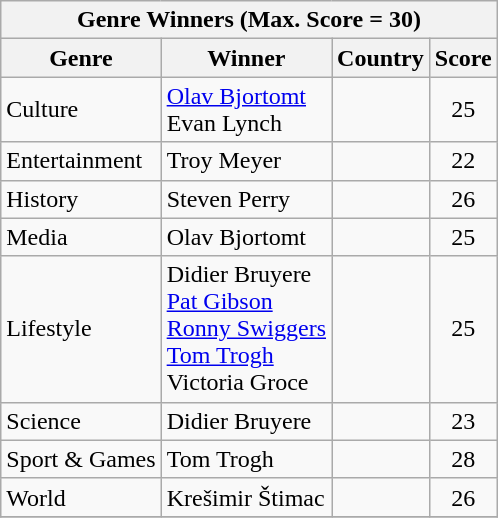<table class="wikitable">
<tr>
<th colspan="4">Genre Winners (Max. Score = 30)</th>
</tr>
<tr>
<th>Genre</th>
<th>Winner</th>
<th>Country</th>
<th>Score</th>
</tr>
<tr>
<td>Culture</td>
<td><a href='#'>Olav Bjortomt</a><br>Evan Lynch</td>
<td></td>
<td align="center">25</td>
</tr>
<tr>
<td>Entertainment</td>
<td>Troy Meyer</td>
<td></td>
<td align="center">22</td>
</tr>
<tr>
<td>History</td>
<td>Steven Perry</td>
<td></td>
<td align="center">26</td>
</tr>
<tr>
<td>Media</td>
<td>Olav Bjortomt</td>
<td></td>
<td align="center">25</td>
</tr>
<tr>
<td>Lifestyle</td>
<td>Didier Bruyere<br><a href='#'>Pat Gibson</a><br><a href='#'>Ronny Swiggers</a><br><a href='#'>Tom Trogh</a><br>Victoria Groce</td>
<td><br><br><br><br></td>
<td align="center">25</td>
</tr>
<tr>
<td>Science</td>
<td>Didier Bruyere</td>
<td></td>
<td align="center">23</td>
</tr>
<tr>
<td>Sport & Games</td>
<td>Tom Trogh</td>
<td></td>
<td align="center">28</td>
</tr>
<tr>
<td>World</td>
<td>Krešimir Štimac</td>
<td></td>
<td align="center">26</td>
</tr>
<tr>
</tr>
</table>
